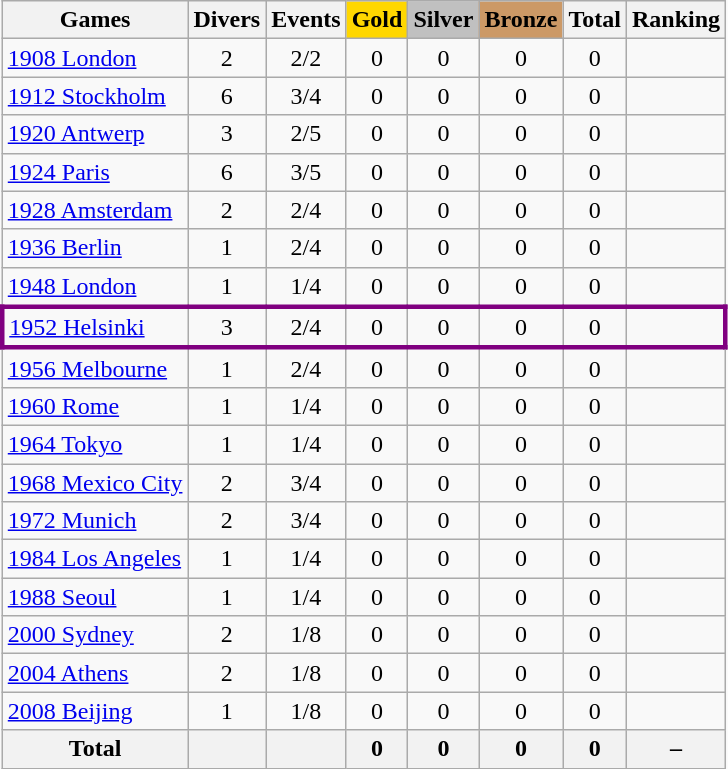<table class="wikitable sortable" style="text-align:center">
<tr>
<th>Games</th>
<th>Divers</th>
<th>Events</th>
<th style="background-color:gold;">Gold</th>
<th style="background-color:silver;">Silver</th>
<th style="background-color:#c96;">Bronze</th>
<th>Total</th>
<th>Ranking</th>
</tr>
<tr>
<td align=left><a href='#'>1908 London</a></td>
<td>2</td>
<td>2/2</td>
<td>0</td>
<td>0</td>
<td>0</td>
<td>0</td>
<td></td>
</tr>
<tr>
<td align=left><a href='#'>1912 Stockholm</a></td>
<td>6</td>
<td>3/4</td>
<td>0</td>
<td>0</td>
<td>0</td>
<td>0</td>
<td></td>
</tr>
<tr>
<td align=left><a href='#'>1920 Antwerp</a></td>
<td>3</td>
<td>2/5</td>
<td>0</td>
<td>0</td>
<td>0</td>
<td>0</td>
<td></td>
</tr>
<tr>
<td align=left><a href='#'>1924 Paris</a></td>
<td>6</td>
<td>3/5</td>
<td>0</td>
<td>0</td>
<td>0</td>
<td>0</td>
<td></td>
</tr>
<tr>
<td align=left><a href='#'>1928 Amsterdam</a></td>
<td>2</td>
<td>2/4</td>
<td>0</td>
<td>0</td>
<td>0</td>
<td>0</td>
<td></td>
</tr>
<tr>
<td align=left><a href='#'>1936 Berlin</a></td>
<td>1</td>
<td>2/4</td>
<td>0</td>
<td>0</td>
<td>0</td>
<td>0</td>
<td></td>
</tr>
<tr>
<td align=left><a href='#'>1948 London</a></td>
<td>1</td>
<td>1/4</td>
<td>0</td>
<td>0</td>
<td>0</td>
<td>0</td>
<td></td>
</tr>
<tr align=center style="border: 3px solid purple">
<td align=left><a href='#'>1952 Helsinki</a></td>
<td>3</td>
<td>2/4</td>
<td>0</td>
<td>0</td>
<td>0</td>
<td>0</td>
<td></td>
</tr>
<tr>
<td align=left><a href='#'>1956 Melbourne</a></td>
<td>1</td>
<td>2/4</td>
<td>0</td>
<td>0</td>
<td>0</td>
<td>0</td>
<td></td>
</tr>
<tr>
<td align=left><a href='#'>1960 Rome</a></td>
<td>1</td>
<td>1/4</td>
<td>0</td>
<td>0</td>
<td>0</td>
<td>0</td>
<td></td>
</tr>
<tr>
<td align=left><a href='#'>1964 Tokyo</a></td>
<td>1</td>
<td>1/4</td>
<td>0</td>
<td>0</td>
<td>0</td>
<td>0</td>
<td></td>
</tr>
<tr>
<td align=left><a href='#'>1968 Mexico City</a></td>
<td>2</td>
<td>3/4</td>
<td>0</td>
<td>0</td>
<td>0</td>
<td>0</td>
<td></td>
</tr>
<tr>
<td align=left><a href='#'>1972 Munich</a></td>
<td>2</td>
<td>3/4</td>
<td>0</td>
<td>0</td>
<td>0</td>
<td>0</td>
<td></td>
</tr>
<tr>
<td align=left><a href='#'>1984 Los Angeles</a></td>
<td>1</td>
<td>1/4</td>
<td>0</td>
<td>0</td>
<td>0</td>
<td>0</td>
<td></td>
</tr>
<tr>
<td align=left><a href='#'>1988 Seoul</a></td>
<td>1</td>
<td>1/4</td>
<td>0</td>
<td>0</td>
<td>0</td>
<td>0</td>
<td></td>
</tr>
<tr>
<td align=left><a href='#'>2000 Sydney</a></td>
<td>2</td>
<td>1/8</td>
<td>0</td>
<td>0</td>
<td>0</td>
<td>0</td>
<td></td>
</tr>
<tr>
<td align=left><a href='#'>2004 Athens</a></td>
<td>2</td>
<td>1/8</td>
<td>0</td>
<td>0</td>
<td>0</td>
<td>0</td>
<td></td>
</tr>
<tr>
<td align=left><a href='#'>2008 Beijing</a></td>
<td>1</td>
<td>1/8</td>
<td>0</td>
<td>0</td>
<td>0</td>
<td>0</td>
<td></td>
</tr>
<tr>
<th>Total</th>
<th></th>
<th></th>
<th>0</th>
<th>0</th>
<th>0</th>
<th>0</th>
<th>–</th>
</tr>
</table>
